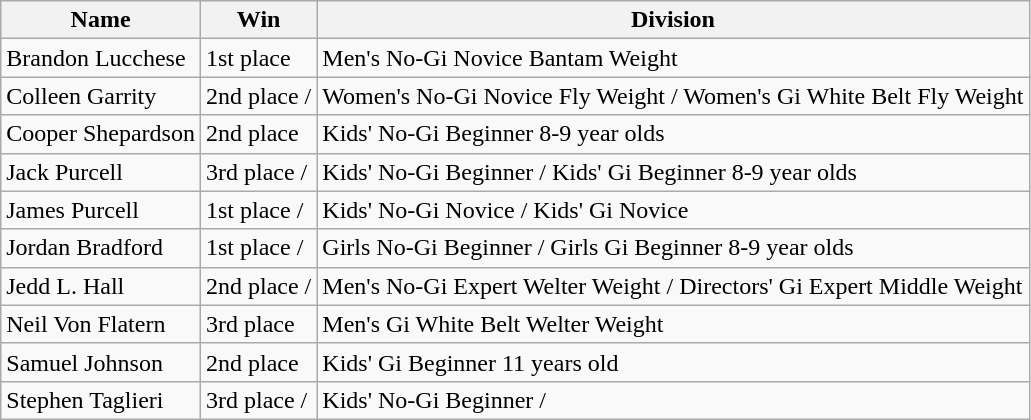<table class="wikitable">
<tr>
<th>Name</th>
<th>Win</th>
<th>Division</th>
</tr>
<tr>
<td>Brandon Lucchese</td>
<td>1st place</td>
<td>Men's No-Gi Novice Bantam Weight</td>
</tr>
<tr>
<td>Colleen Garrity</td>
<td>2nd place / </td>
<td>Women's No-Gi Novice Fly Weight / Women's Gi White Belt Fly Weight</td>
</tr>
<tr>
<td>Cooper Shepardson</td>
<td>2nd place</td>
<td>Kids' No-Gi Beginner  8-9  year olds</td>
</tr>
<tr>
<td>Jack Purcell</td>
<td>3rd place / </td>
<td>Kids' No-Gi Beginner  / Kids' Gi Beginner  8-9 year olds</td>
</tr>
<tr>
<td>James Purcell</td>
<td>1st place / </td>
<td>Kids' No-Gi Novice  / Kids' Gi Novice </td>
</tr>
<tr>
<td>Jordan Bradford</td>
<td>1st place / </td>
<td>Girls No-Gi Beginner  / Girls Gi Beginner  8-9 year olds</td>
</tr>
<tr>
<td>Jedd L. Hall</td>
<td>2nd place  / </td>
<td>Men's No-Gi Expert Welter Weight / Directors' Gi Expert Middle Weight</td>
</tr>
<tr>
<td>Neil Von Flatern</td>
<td>3rd place</td>
<td>Men's Gi White Belt Welter Weight</td>
</tr>
<tr>
<td>Samuel Johnson</td>
<td>2nd place</td>
<td>Kids' Gi Beginner  11 years old</td>
</tr>
<tr>
<td>Stephen Taglieri</td>
<td>3rd place / </td>
<td>Kids' No-Gi Beginner  / </td>
</tr>
</table>
